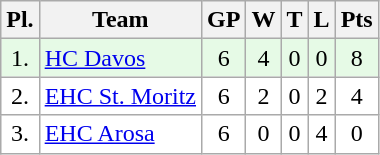<table class="wikitable">
<tr>
<th>Pl.</th>
<th>Team</th>
<th>GP</th>
<th>W</th>
<th>T</th>
<th>L</th>
<th>Pts</th>
</tr>
<tr align="center " bgcolor="#e6fae6">
<td>1.</td>
<td align="left"><a href='#'>HC Davos</a></td>
<td>6</td>
<td>4</td>
<td>0</td>
<td>0</td>
<td>8</td>
</tr>
<tr align="center "  bgcolor="#FFFFFF">
<td>2.</td>
<td align="left"><a href='#'>EHC St. Moritz</a></td>
<td>6</td>
<td>2</td>
<td>0</td>
<td>2</td>
<td>4</td>
</tr>
<tr align="center " bgcolor="#FFFFFF">
<td>3.</td>
<td align="left"><a href='#'>EHC Arosa</a></td>
<td>6</td>
<td>0</td>
<td>0</td>
<td>4</td>
<td>0</td>
</tr>
</table>
